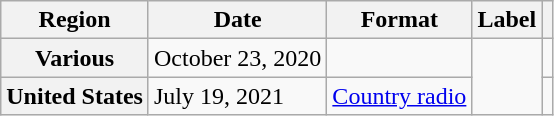<table class="wikitable plainrowheaders">
<tr>
<th scope="col">Region</th>
<th scope="col">Date</th>
<th scope="col">Format</th>
<th scope="col">Label</th>
<th scope="col"></th>
</tr>
<tr>
<th scope="row">Various</th>
<td>October 23, 2020</td>
<td></td>
<td rowspan="2"></td>
<td></td>
</tr>
<tr>
<th scope="row">United States</th>
<td>July 19, 2021</td>
<td><a href='#'>Country radio</a></td>
<td></td>
</tr>
</table>
